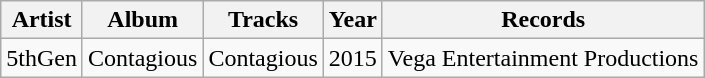<table class="wikitable">
<tr>
<th>Artist</th>
<th>Album</th>
<th>Tracks</th>
<th>Year</th>
<th>Records</th>
</tr>
<tr>
<td>5thGen</td>
<td>Contagious</td>
<td>Contagious</td>
<td>2015</td>
<td>Vega Entertainment Productions</td>
</tr>
</table>
